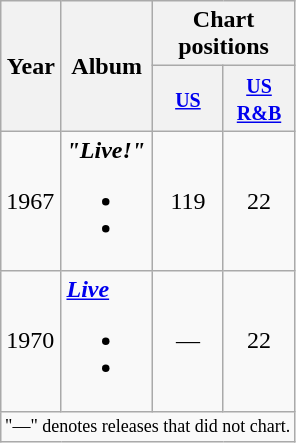<table class="wikitable">
<tr>
<th rowspan="2">Year</th>
<th rowspan="2">Album</th>
<th colspan="2">Chart positions</th>
</tr>
<tr>
<th width=40><small><a href='#'>US</a></small><br></th>
<th width=40><small><a href='#'>US R&B</a></small><br></th>
</tr>
<tr>
<td>1967</td>
<td><strong><em>"Live!"</em></strong><br><ul><li></li><li></li></ul></td>
<td style="text-align:center;">119</td>
<td style="text-align:center;">22</td>
</tr>
<tr>
<td>1970</td>
<td><strong><em><a href='#'>Live</a></em></strong><br><ul><li></li><li></li></ul></td>
<td style="text-align:center;">—</td>
<td style="text-align:center;">22</td>
</tr>
<tr>
<td colspan="6" style="text-align:center; font-size:9pt;">"—" denotes releases that did not chart.</td>
</tr>
</table>
